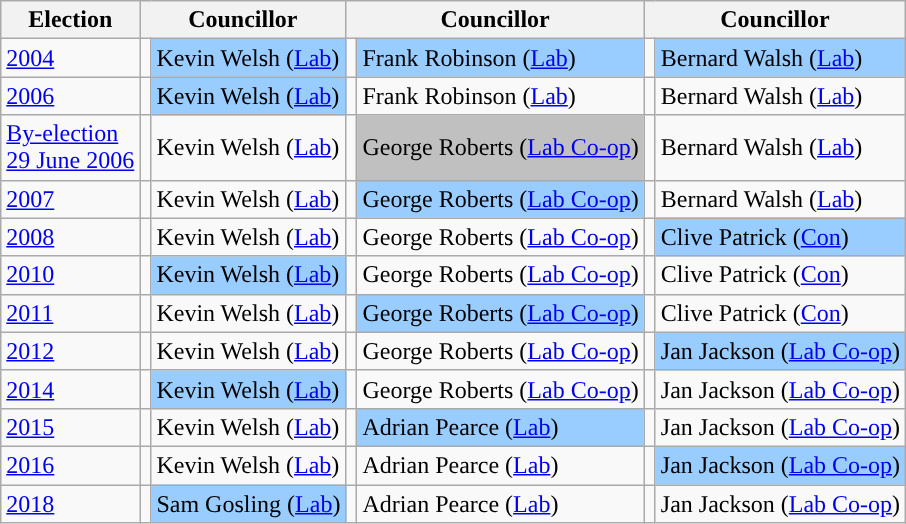<table class="wikitable">
<tr>
<th>Election</th>
<th colspan="2">Councillor</th>
<th colspan="2">Councillor</th>
<th colspan="2">Councillor</th>
</tr>
<tr>
<td><a href='#'>2004</a></td>
<td style="background-color: "></td>
<td bgcolor="#99CCFF">Kevin Welsh (<a href='#'>Lab</a>)</td>
<td style="background-color: "></td>
<td bgcolor="#99CCFF">Frank Robinson (<a href='#'>Lab</a>)</td>
<td style="background-color: "></td>
<td bgcolor="#99CCFF">Bernard Walsh (<a href='#'>Lab</a>)</td>
</tr>
<tr>
<td><a href='#'>2006</a></td>
<td style="background-color: "></td>
<td bgcolor="#99CCFF">Kevin Welsh (<a href='#'>Lab</a>)</td>
<td style="background-color: "></td>
<td>Frank Robinson (<a href='#'>Lab</a>)</td>
<td style="background-color: "></td>
<td>Bernard Walsh (<a href='#'>Lab</a>)</td>
</tr>
<tr>
<td><a href='#'>By-election<br>29 June 2006</a></td>
<td style="background-color: "></td>
<td>Kevin Welsh (<a href='#'>Lab</a>)</td>
<td style="background-color: "></td>
<td bgcolor="#C0C0C0">George Roberts (<a href='#'>Lab Co-op</a>)</td>
<td style="background-color: "></td>
<td>Bernard Walsh (<a href='#'>Lab</a>)</td>
</tr>
<tr>
<td><a href='#'>2007</a></td>
<td style="background-color: "></td>
<td>Kevin Welsh (<a href='#'>Lab</a>)</td>
<td style="background-color: "></td>
<td bgcolor="#99CCFF">George Roberts (<a href='#'>Lab Co-op</a>)</td>
<td style="background-color: "></td>
<td>Bernard Walsh (<a href='#'>Lab</a>)</td>
</tr>
<tr>
<td><a href='#'>2008</a></td>
<td style="background-color: "></td>
<td>Kevin Welsh (<a href='#'>Lab</a>)</td>
<td style="background-color: "></td>
<td>George Roberts (<a href='#'>Lab Co-op</a>)</td>
<td style="background-color: "></td>
<td bgcolor="#99CCFF">Clive Patrick (<a href='#'>Con</a>)</td>
</tr>
<tr>
<td><a href='#'>2010</a></td>
<td style="background-color: "></td>
<td bgcolor="#99CCFF">Kevin Welsh (<a href='#'>Lab</a>)</td>
<td style="background-color: "></td>
<td>George Roberts (<a href='#'>Lab Co-op</a>)</td>
<td style="background-color: "></td>
<td>Clive Patrick (<a href='#'>Con</a>)</td>
</tr>
<tr>
<td><a href='#'>2011</a></td>
<td style="background-color: "></td>
<td>Kevin Welsh (<a href='#'>Lab</a>)</td>
<td style="background-color: "></td>
<td bgcolor="#99CCFF">George Roberts (<a href='#'>Lab Co-op</a>)</td>
<td style="background-color: "></td>
<td>Clive Patrick (<a href='#'>Con</a>)</td>
</tr>
<tr>
<td><a href='#'>2012</a></td>
<td style="background-color: "></td>
<td>Kevin Welsh (<a href='#'>Lab</a>)</td>
<td style="background-color: "></td>
<td>George Roberts (<a href='#'>Lab Co-op</a>)</td>
<td style="background-color: "></td>
<td bgcolor="#99CCFF">Jan Jackson (<a href='#'>Lab Co-op</a>)</td>
</tr>
<tr>
<td><a href='#'>2014</a></td>
<td style="background-color: "></td>
<td bgcolor="#99CCFF">Kevin Welsh (<a href='#'>Lab</a>)</td>
<td style="background-color: "></td>
<td>George Roberts (<a href='#'>Lab Co-op</a>)</td>
<td style="background-color: "></td>
<td>Jan Jackson (<a href='#'>Lab Co-op</a>)</td>
</tr>
<tr>
<td><a href='#'>2015</a></td>
<td style="background-color: "></td>
<td>Kevin Welsh (<a href='#'>Lab</a>)</td>
<td style="background-color: "></td>
<td bgcolor="#99CCFF">Adrian Pearce (<a href='#'>Lab</a>)</td>
<td style="background-color: "></td>
<td>Jan Jackson (<a href='#'>Lab Co-op</a>)</td>
</tr>
<tr>
<td><a href='#'>2016</a></td>
<td style="background-color: "></td>
<td>Kevin Welsh (<a href='#'>Lab</a>)</td>
<td style="background-color: "></td>
<td>Adrian Pearce (<a href='#'>Lab</a>)</td>
<td style="background-color: "></td>
<td bgcolor="#99CCFF">Jan Jackson (<a href='#'>Lab Co-op</a>)</td>
</tr>
<tr>
<td><a href='#'>2018</a></td>
<td style="background-color: "></td>
<td bgcolor="#99CCFF">Sam Gosling (<a href='#'>Lab</a>)</td>
<td style="background-color: "></td>
<td>Adrian Pearce (<a href='#'>Lab</a>)</td>
<td style="background-color: "></td>
<td>Jan Jackson (<a href='#'>Lab Co-op</a>)</td>
</tr>
</table>
